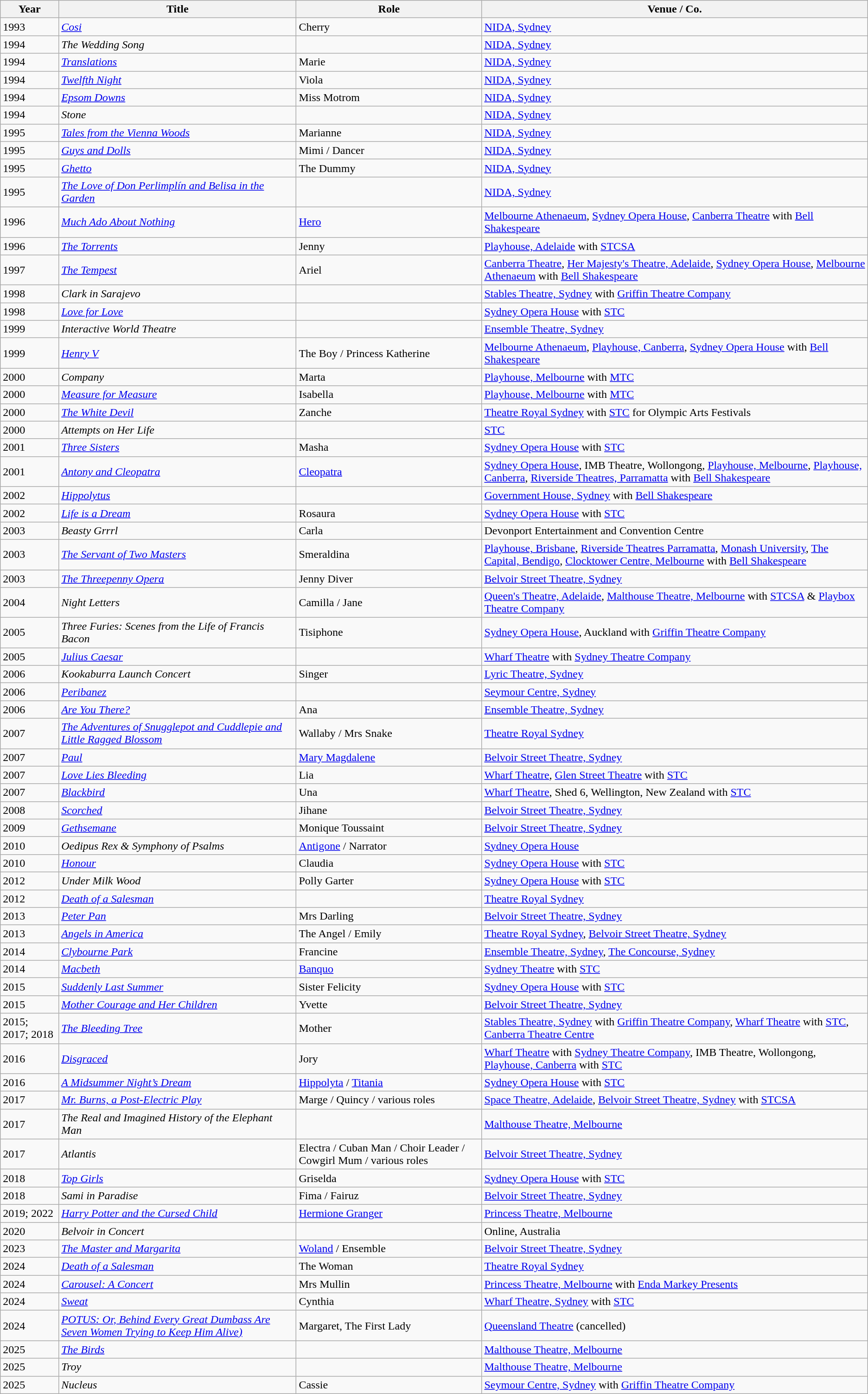<table class="wikitable sortable">
<tr>
<th>Year</th>
<th>Title</th>
<th>Role</th>
<th>Venue / Co.</th>
</tr>
<tr>
<td>1993</td>
<td><em><a href='#'>Cosi</a></em></td>
<td>Cherry</td>
<td><a href='#'>NIDA, Sydney</a></td>
</tr>
<tr>
<td>1994</td>
<td><em>The Wedding Song</em></td>
<td></td>
<td><a href='#'>NIDA, Sydney</a></td>
</tr>
<tr>
<td>1994</td>
<td><em><a href='#'>Translations</a></em></td>
<td>Marie</td>
<td><a href='#'>NIDA, Sydney</a></td>
</tr>
<tr>
<td>1994</td>
<td><em><a href='#'>Twelfth Night</a></em></td>
<td>Viola</td>
<td><a href='#'>NIDA, Sydney</a></td>
</tr>
<tr>
<td>1994</td>
<td><em><a href='#'>Epsom Downs</a></em></td>
<td>Miss Motrom</td>
<td><a href='#'>NIDA, Sydney</a></td>
</tr>
<tr>
<td>1994</td>
<td><em>Stone</em></td>
<td></td>
<td><a href='#'>NIDA, Sydney</a></td>
</tr>
<tr>
<td>1995</td>
<td><em><a href='#'>Tales from the Vienna Woods</a></em></td>
<td>Marianne</td>
<td><a href='#'>NIDA, Sydney</a></td>
</tr>
<tr>
<td>1995</td>
<td><em><a href='#'>Guys and Dolls</a></em></td>
<td>Mimi / Dancer</td>
<td><a href='#'>NIDA, Sydney</a></td>
</tr>
<tr>
<td>1995</td>
<td><em><a href='#'>Ghetto</a></em></td>
<td>The Dummy</td>
<td><a href='#'>NIDA, Sydney</a></td>
</tr>
<tr>
<td>1995</td>
<td><em><a href='#'>The Love of Don Perlimplín and Belisa in the Garden</a></em></td>
<td></td>
<td><a href='#'>NIDA, Sydney</a></td>
</tr>
<tr>
<td>1996</td>
<td><em><a href='#'>Much Ado About Nothing</a></em></td>
<td><a href='#'>Hero</a></td>
<td><a href='#'>Melbourne Athenaeum</a>, <a href='#'>Sydney Opera House</a>, <a href='#'>Canberra Theatre</a> with <a href='#'>Bell Shakespeare</a></td>
</tr>
<tr>
<td>1996</td>
<td><em><a href='#'>The Torrents</a></em></td>
<td>Jenny</td>
<td><a href='#'>Playhouse, Adelaide</a> with <a href='#'>STCSA</a></td>
</tr>
<tr>
<td>1997</td>
<td><em><a href='#'>The Tempest</a></em></td>
<td>Ariel</td>
<td><a href='#'>Canberra Theatre</a>, <a href='#'>Her Majesty's Theatre, Adelaide</a>, <a href='#'>Sydney Opera House</a>, <a href='#'>Melbourne Athenaeum</a> with <a href='#'>Bell Shakespeare</a></td>
</tr>
<tr>
<td>1998</td>
<td><em>Clark in Sarajevo</em></td>
<td></td>
<td><a href='#'>Stables Theatre, Sydney</a> with <a href='#'>Griffin Theatre Company</a></td>
</tr>
<tr>
<td>1998</td>
<td><em><a href='#'>Love for Love</a></em></td>
<td></td>
<td><a href='#'>Sydney Opera House</a> with <a href='#'>STC</a></td>
</tr>
<tr>
<td>1999</td>
<td><em>Interactive World Theatre</em></td>
<td></td>
<td><a href='#'>Ensemble Theatre, Sydney</a></td>
</tr>
<tr>
<td>1999</td>
<td><em><a href='#'>Henry V</a></em></td>
<td>The Boy / Princess Katherine</td>
<td><a href='#'>Melbourne Athenaeum</a>, <a href='#'>Playhouse, Canberra</a>, <a href='#'>Sydney Opera House</a> with <a href='#'>Bell Shakespeare</a></td>
</tr>
<tr>
<td>2000</td>
<td><em>Company</em></td>
<td>Marta</td>
<td><a href='#'>Playhouse, Melbourne</a> with <a href='#'>MTC</a></td>
</tr>
<tr>
<td>2000</td>
<td><em><a href='#'>Measure for Measure</a></em></td>
<td>Isabella</td>
<td><a href='#'>Playhouse, Melbourne</a> with <a href='#'>MTC</a></td>
</tr>
<tr>
<td>2000</td>
<td><em><a href='#'>The White Devil</a></em></td>
<td>Zanche</td>
<td><a href='#'>Theatre Royal Sydney</a> with <a href='#'>STC</a> for Olympic Arts Festivals</td>
</tr>
<tr>
<td>2000</td>
<td><em>Attempts on Her Life</em></td>
<td></td>
<td><a href='#'>STC</a></td>
</tr>
<tr>
<td>2001</td>
<td><em><a href='#'>Three Sisters</a></em></td>
<td>Masha</td>
<td><a href='#'>Sydney Opera House</a> with <a href='#'>STC</a></td>
</tr>
<tr>
<td>2001</td>
<td><em><a href='#'>Antony and Cleopatra</a></em></td>
<td><a href='#'>Cleopatra</a></td>
<td><a href='#'>Sydney Opera House</a>, IMB Theatre, Wollongong, <a href='#'>Playhouse, Melbourne</a>, <a href='#'>Playhouse, Canberra</a>, <a href='#'>Riverside Theatres, Parramatta</a> with <a href='#'>Bell Shakespeare</a></td>
</tr>
<tr>
<td>2002</td>
<td><em><a href='#'>Hippolytus</a></em></td>
<td></td>
<td><a href='#'>Government House, Sydney</a> with <a href='#'>Bell Shakespeare</a></td>
</tr>
<tr>
<td>2002</td>
<td><em><a href='#'>Life is a Dream</a></em></td>
<td>Rosaura</td>
<td><a href='#'>Sydney Opera House</a> with <a href='#'>STC</a></td>
</tr>
<tr>
<td>2003</td>
<td><em>Beasty Grrrl</em></td>
<td>Carla</td>
<td>Devonport Entertainment and Convention Centre</td>
</tr>
<tr>
<td>2003</td>
<td><em><a href='#'>The Servant of Two Masters</a></em></td>
<td>Smeraldina</td>
<td><a href='#'>Playhouse, Brisbane</a>, <a href='#'>Riverside Theatres Parramatta</a>, <a href='#'>Monash University</a>, <a href='#'>The Capital, Bendigo</a>, <a href='#'>Clocktower Centre, Melbourne</a> with <a href='#'>Bell Shakespeare</a></td>
</tr>
<tr>
<td>2003</td>
<td><em><a href='#'>The Threepenny Opera</a></em></td>
<td>Jenny Diver</td>
<td><a href='#'>Belvoir Street Theatre, Sydney</a></td>
</tr>
<tr>
<td>2004</td>
<td><em>Night Letters</em></td>
<td>Camilla / Jane</td>
<td><a href='#'>Queen's Theatre, Adelaide</a>, <a href='#'>Malthouse Theatre, Melbourne</a> with <a href='#'>STCSA</a> & <a href='#'>Playbox Theatre Company</a></td>
</tr>
<tr>
<td>2005</td>
<td><em>Three Furies: Scenes from the Life of Francis Bacon</em></td>
<td>Tisiphone</td>
<td><a href='#'>Sydney Opera House</a>, Auckland with <a href='#'>Griffin Theatre Company</a></td>
</tr>
<tr>
<td>2005</td>
<td><em><a href='#'>Julius Caesar</a></em></td>
<td></td>
<td><a href='#'>Wharf Theatre</a> with <a href='#'>Sydney Theatre Company</a></td>
</tr>
<tr>
<td>2006</td>
<td><em>Kookaburra Launch Concert</em></td>
<td>Singer</td>
<td><a href='#'>Lyric Theatre, Sydney</a></td>
</tr>
<tr>
<td>2006</td>
<td><em><a href='#'>Peribanez</a></em></td>
<td></td>
<td><a href='#'>Seymour Centre, Sydney</a></td>
</tr>
<tr>
<td>2006</td>
<td><em><a href='#'>Are You There?</a></em></td>
<td>Ana</td>
<td><a href='#'>Ensemble Theatre, Sydney</a></td>
</tr>
<tr>
<td>2007</td>
<td><em><a href='#'>The Adventures of Snugglepot and Cuddlepie and Little Ragged Blossom</a></em></td>
<td>Wallaby / Mrs Snake</td>
<td><a href='#'>Theatre Royal Sydney</a></td>
</tr>
<tr>
<td>2007</td>
<td><em><a href='#'>Paul</a></em></td>
<td><a href='#'>Mary Magdalene</a></td>
<td><a href='#'>Belvoir Street Theatre, Sydney</a></td>
</tr>
<tr>
<td>2007</td>
<td><em><a href='#'>Love Lies Bleeding</a></em></td>
<td>Lia</td>
<td><a href='#'>Wharf Theatre</a>, <a href='#'>Glen Street Theatre</a> with <a href='#'>STC</a></td>
</tr>
<tr>
<td>2007</td>
<td><em><a href='#'>Blackbird</a></em></td>
<td>Una</td>
<td><a href='#'>Wharf Theatre</a>, Shed 6, Wellington, New Zealand with <a href='#'>STC</a></td>
</tr>
<tr>
<td>2008</td>
<td><em><a href='#'>Scorched</a></em></td>
<td>Jihane</td>
<td><a href='#'>Belvoir Street Theatre, Sydney</a></td>
</tr>
<tr>
<td>2009</td>
<td><em><a href='#'>Gethsemane</a></em></td>
<td>Monique Toussaint</td>
<td><a href='#'>Belvoir Street Theatre, Sydney</a></td>
</tr>
<tr>
<td>2010</td>
<td><em>Oedipus Rex & Symphony of Psalms</em></td>
<td><a href='#'>Antigone</a> / Narrator</td>
<td><a href='#'>Sydney Opera House</a></td>
</tr>
<tr>
<td>2010</td>
<td><em><a href='#'>Honour</a></em></td>
<td>Claudia</td>
<td><a href='#'>Sydney Opera House</a> with <a href='#'>STC</a></td>
</tr>
<tr>
<td>2012</td>
<td><em>Under Milk Wood</em></td>
<td>Polly Garter</td>
<td><a href='#'>Sydney Opera House</a> with <a href='#'>STC</a></td>
</tr>
<tr>
<td>2012</td>
<td><em><a href='#'>Death of a Salesman</a></em></td>
<td></td>
<td><a href='#'>Theatre Royal Sydney</a></td>
</tr>
<tr>
<td>2013</td>
<td><em><a href='#'>Peter Pan</a></em></td>
<td>Mrs Darling</td>
<td><a href='#'>Belvoir Street Theatre, Sydney</a></td>
</tr>
<tr>
<td>2013</td>
<td><em><a href='#'>Angels in America</a></em></td>
<td>The Angel / Emily</td>
<td><a href='#'>Theatre Royal Sydney</a>, <a href='#'>Belvoir Street Theatre, Sydney</a></td>
</tr>
<tr>
<td>2014</td>
<td><em><a href='#'>Clybourne Park</a></em></td>
<td>Francine</td>
<td><a href='#'>Ensemble Theatre, Sydney</a>, <a href='#'>The Concourse, Sydney</a></td>
</tr>
<tr>
<td>2014</td>
<td><em><a href='#'>Macbeth</a></em></td>
<td><a href='#'>Banquo</a></td>
<td><a href='#'>Sydney Theatre</a> with <a href='#'>STC</a></td>
</tr>
<tr>
<td>2015</td>
<td><em><a href='#'>Suddenly Last Summer</a></em></td>
<td>Sister Felicity</td>
<td><a href='#'>Sydney Opera House</a> with <a href='#'>STC</a></td>
</tr>
<tr>
<td>2015</td>
<td><em><a href='#'>Mother Courage and Her Children</a></em></td>
<td>Yvette</td>
<td><a href='#'>Belvoir Street Theatre, Sydney</a></td>
</tr>
<tr>
<td>2015; 2017; 2018</td>
<td><em><a href='#'>The Bleeding Tree</a></em></td>
<td>Mother</td>
<td><a href='#'>Stables Theatre, Sydney</a> with <a href='#'>Griffin Theatre Company</a>, <a href='#'>Wharf Theatre</a> with <a href='#'>STC</a>, <a href='#'>Canberra Theatre Centre</a></td>
</tr>
<tr>
<td>2016</td>
<td><em><a href='#'>Disgraced</a></em></td>
<td>Jory</td>
<td><a href='#'>Wharf Theatre</a> with <a href='#'>Sydney Theatre Company</a>, IMB Theatre, Wollongong, <a href='#'>Playhouse, Canberra</a> with <a href='#'>STC</a></td>
</tr>
<tr>
<td>2016</td>
<td><em><a href='#'>A Midsummer Night’s Dream</a></em></td>
<td><a href='#'>Hippolyta</a> / <a href='#'>Titania</a></td>
<td><a href='#'>Sydney Opera House</a> with <a href='#'>STC</a></td>
</tr>
<tr>
<td>2017</td>
<td><em><a href='#'>Mr. Burns, a Post-Electric Play</a></em></td>
<td>Marge / Quincy / various roles</td>
<td><a href='#'>Space Theatre, Adelaide</a>, <a href='#'>Belvoir Street Theatre, Sydney</a> with <a href='#'>STCSA</a></td>
</tr>
<tr>
<td>2017</td>
<td><em>The Real and Imagined History of the Elephant Man</em></td>
<td></td>
<td><a href='#'>Malthouse Theatre, Melbourne</a></td>
</tr>
<tr>
<td>2017</td>
<td><em>Atlantis</em></td>
<td>Electra / Cuban Man / Choir Leader / Cowgirl Mum / various roles</td>
<td><a href='#'>Belvoir Street Theatre, Sydney</a></td>
</tr>
<tr>
<td>2018</td>
<td><em><a href='#'>Top Girls</a></em></td>
<td>Griselda</td>
<td><a href='#'>Sydney Opera House</a> with <a href='#'>STC</a></td>
</tr>
<tr>
<td>2018</td>
<td><em>Sami in Paradise</em></td>
<td>Fima / Fairuz</td>
<td><a href='#'>Belvoir Street Theatre, Sydney</a></td>
</tr>
<tr>
<td>2019; 2022</td>
<td><em><a href='#'>Harry Potter and the Cursed Child</a></em></td>
<td><a href='#'>Hermione Granger</a></td>
<td><a href='#'>Princess Theatre, Melbourne</a></td>
</tr>
<tr>
<td>2020</td>
<td><em>Belvoir in Concert</em></td>
<td></td>
<td>Online, Australia</td>
</tr>
<tr>
<td>2023</td>
<td><em><a href='#'>The Master and Margarita</a></em></td>
<td><a href='#'>Woland</a> / Ensemble</td>
<td><a href='#'>Belvoir Street Theatre, Sydney</a></td>
</tr>
<tr>
<td>2024</td>
<td><em><a href='#'>Death of a Salesman</a></em></td>
<td>The Woman</td>
<td><a href='#'>Theatre Royal Sydney</a></td>
</tr>
<tr>
<td>2024</td>
<td><em><a href='#'>Carousel: A Concert</a></em></td>
<td>Mrs Mullin</td>
<td><a href='#'>Princess Theatre, Melbourne</a> with <a href='#'>Enda Markey Presents</a></td>
</tr>
<tr>
<td>2024</td>
<td><em><a href='#'>Sweat</a></em></td>
<td>Cynthia</td>
<td><a href='#'>Wharf Theatre, Sydney</a> with <a href='#'>STC</a></td>
</tr>
<tr>
<td>2024</td>
<td><em><a href='#'>POTUS: Or, Behind Every Great Dumbass Are Seven Women Trying to Keep Him Alive)</a></em></td>
<td>Margaret, The First Lady</td>
<td><a href='#'>Queensland Theatre</a> (cancelled)</td>
</tr>
<tr>
<td>2025</td>
<td><em><a href='#'>The Birds</a></em></td>
<td></td>
<td><a href='#'>Malthouse Theatre, Melbourne</a></td>
</tr>
<tr>
<td>2025</td>
<td><em>Troy</em></td>
<td></td>
<td><a href='#'>Malthouse Theatre, Melbourne</a></td>
</tr>
<tr>
<td>2025</td>
<td><em>Nucleus</em></td>
<td>Cassie</td>
<td><a href='#'>Seymour Centre, Sydney</a> with <a href='#'>Griffin Theatre Company</a></td>
</tr>
</table>
